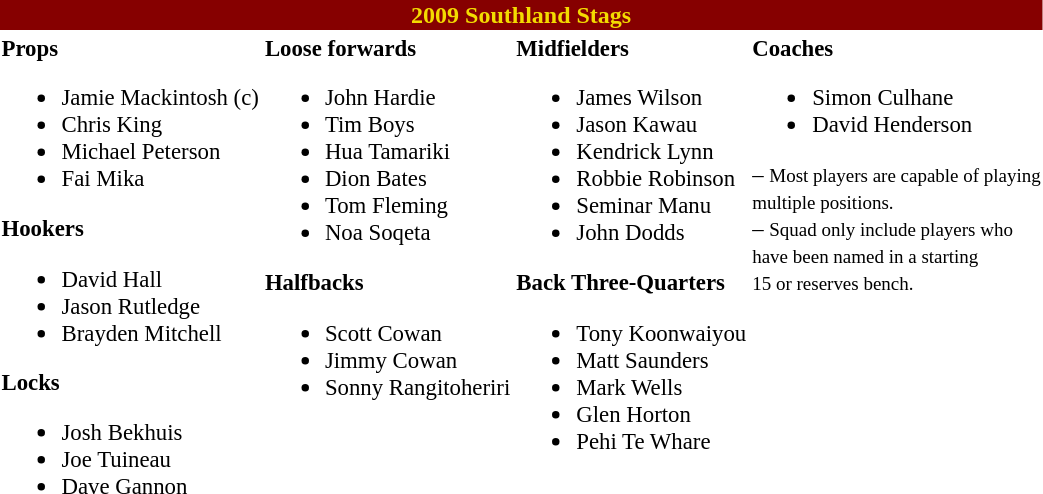<table class="toccolours" style="text-align: left;">
<tr>
<th colspan="4" style="background-color: #860000;color:#F3DB00;text-align:center;">2009 Southland Stags</th>
</tr>
<tr>
<td style="font-size: 95%;" valign="top"><strong>Props</strong><br><ul><li>Jamie Mackintosh (c)</li><li>Chris King</li><li>Michael Peterson</li><li>Fai Mika</li></ul><strong>Hookers</strong><ul><li>David Hall</li><li>Jason Rutledge</li><li>Brayden Mitchell</li></ul><strong>Locks</strong><ul><li>Josh Bekhuis</li><li>Joe Tuineau</li><li>Dave Gannon</li></ul></td>
<td style="font-size: 95%;" valign="top"><strong>Loose forwards</strong><br><ul><li>John Hardie</li><li>Tim Boys</li><li>Hua Tamariki</li><li>Dion Bates</li><li>Tom Fleming</li><li>Noa Soqeta</li></ul><strong>Halfbacks</strong><ul><li>Scott Cowan</li><li>Jimmy Cowan</li><li>Sonny Rangitoheriri</li></ul></td>
<td style="font-size: 95%;" valign="top"><strong>Midfielders</strong><br><ul><li>James Wilson</li><li>Jason Kawau</li><li>Kendrick Lynn</li><li>Robbie Robinson</li><li>Seminar Manu</li><li>John Dodds</li></ul><strong>Back Three-Quarters</strong><ul><li>Tony Koonwaiyou</li><li>Matt Saunders</li><li>Mark Wells</li><li>Glen Horton</li><li>Pehi Te Whare</li></ul></td>
<td style="font-size: 95%;" valign="top"><strong>Coaches</strong><br><ul><li>Simon Culhane</li><li>David Henderson</li></ul>– <small>Most players are capable of playing<br> multiple positions.</small><br>– <small>Squad only include players who<br> have been named in a starting <br>15 or reserves bench.</small></td>
</tr>
</table>
